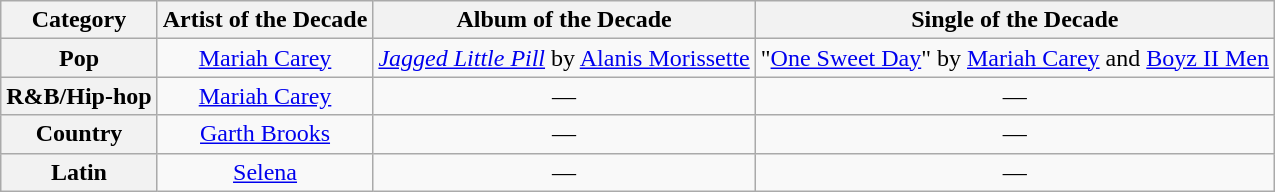<table class="wikitable sortable plainrowheaders" style="text-align:center;">
<tr>
<th>Category</th>
<th>Artist of the Decade</th>
<th>Album of the Decade</th>
<th>Single of the Decade</th>
</tr>
<tr>
<th scope="row">Pop</th>
<td><a href='#'>Mariah Carey</a></td>
<td><em><a href='#'>Jagged Little Pill</a></em> by <a href='#'>Alanis Morissette</a></td>
<td>"<a href='#'>One Sweet Day</a>" by <a href='#'>Mariah Carey</a> and <a href='#'>Boyz II Men</a></td>
</tr>
<tr>
<th scope="row">R&B/Hip-hop</th>
<td><a href='#'>Mariah Carey</a></td>
<td>—</td>
<td>—</td>
</tr>
<tr>
<th scope="row">Country</th>
<td><a href='#'>Garth Brooks</a></td>
<td>—</td>
<td>—</td>
</tr>
<tr>
<th scope="row">Latin</th>
<td><a href='#'>Selena</a></td>
<td>—</td>
<td>—</td>
</tr>
</table>
